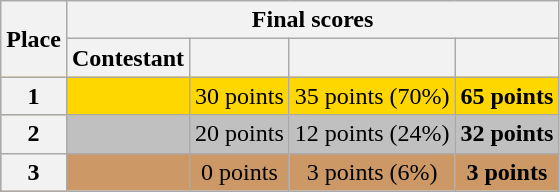<table class="wikitable" style="text-align:center">
<tr>
<th rowspan="2">Place</th>
<th colspan="10">Final scores</th>
</tr>
<tr>
<th>Contestant</th>
<th></th>
<th></th>
<th></th>
</tr>
<tr bgcolor="gold">
<th>1</th>
<td></td>
<td>30 points</td>
<td>35 points (70%)</td>
<td><strong>65 points</strong></td>
</tr>
<tr bgcolor="silver">
<th>2</th>
<td></td>
<td>20 points</td>
<td>12 points (24%)</td>
<td><strong>32 points</strong></td>
</tr>
<tr bgcolor="#cc9966">
<th>3</th>
<td></td>
<td>0 points</td>
<td>3 points (6%)</td>
<td><strong>3 points</strong></td>
</tr>
</table>
